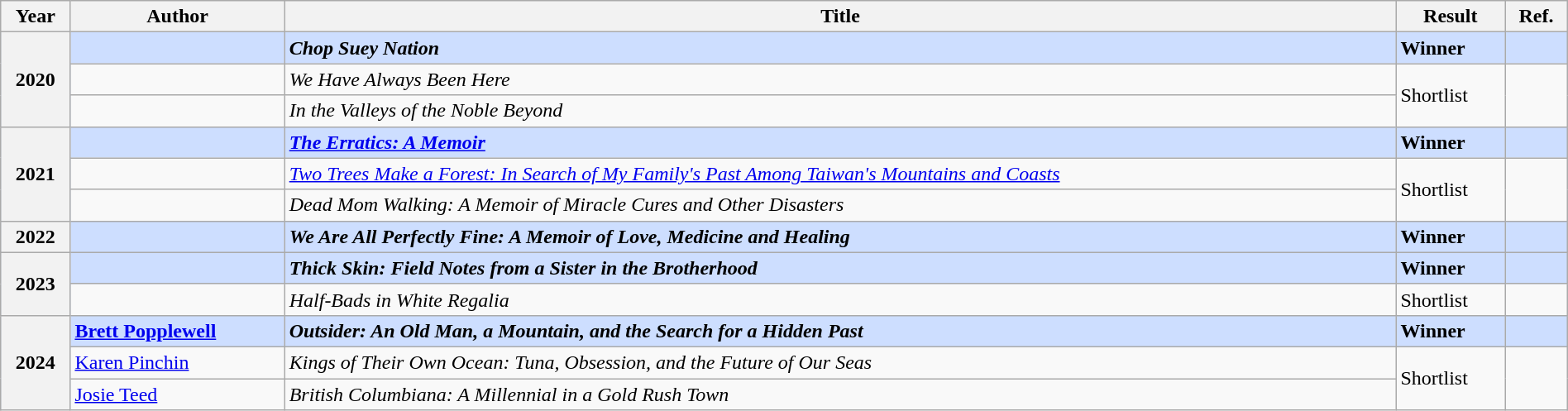<table class="wikitable sortable mw-collapsible" width="100%">
<tr>
<th>Year</th>
<th>Author</th>
<th>Title</th>
<th>Result</th>
<th>Ref.</th>
</tr>
<tr style=background:#cddeff>
<th rowspan="3">2020</th>
<td><strong></strong></td>
<td><strong><em>Chop Suey Nation</em></strong></td>
<td><strong>Winner</strong></td>
<td></td>
</tr>
<tr>
<td></td>
<td><em>We Have Always Been Here</em></td>
<td rowspan="2">Shortlist</td>
<td rowspan=2></td>
</tr>
<tr>
<td></td>
<td><em>In the Valleys of the Noble Beyond</em></td>
</tr>
<tr style=background:#cddeff>
<th rowspan="3">2021</th>
<td><strong></strong></td>
<td><strong><em><a href='#'>The Erratics: A Memoir</a></em></strong></td>
<td><strong>Winner</strong></td>
<td></td>
</tr>
<tr>
<td></td>
<td><em><a href='#'>Two Trees Make a Forest: In Search of My Family's Past Among Taiwan's Mountains and Coasts</a></em></td>
<td rowspan="2">Shortlist</td>
<td rowspan=2></td>
</tr>
<tr>
<td></td>
<td><em>Dead Mom Walking: A Memoir of Miracle Cures and Other Disasters</em></td>
</tr>
<tr style=background:#cddeff>
<th>2022</th>
<td><strong></strong></td>
<td><strong><em>We Are All Perfectly Fine: A Memoir of Love, Medicine and Healing</em></strong></td>
<td><strong>Winner</strong></td>
<td></td>
</tr>
<tr style=background:#cddeff>
<th rowspan=2>2023</th>
<td><strong></strong></td>
<td><strong><em>Thick Skin: Field Notes from a Sister in the Brotherhood</em></strong></td>
<td><strong>Winner</strong></td>
<td></td>
</tr>
<tr>
<td></td>
<td><em>Half-Bads in White Regalia</em></td>
<td>Shortlist</td>
<td></td>
</tr>
<tr style=background:#cddeff>
<th rowspan=3>2024</th>
<td><strong><a href='#'>Brett Popplewell</a></strong></td>
<td><strong><em>Outsider: An Old Man, a Mountain, and the Search for a Hidden Past</em></strong></td>
<td><strong>Winner</strong></td>
<td></td>
</tr>
<tr>
<td><a href='#'>Karen Pinchin</a></td>
<td><em>Kings of Their Own Ocean: Tuna, Obsession, and the Future of Our Seas</em></td>
<td rowspan=2>Shortlist</td>
<td rowspan=2></td>
</tr>
<tr>
<td><a href='#'>Josie Teed</a></td>
<td><em>British Columbiana: A Millennial in a Gold Rush Town</em></td>
</tr>
</table>
